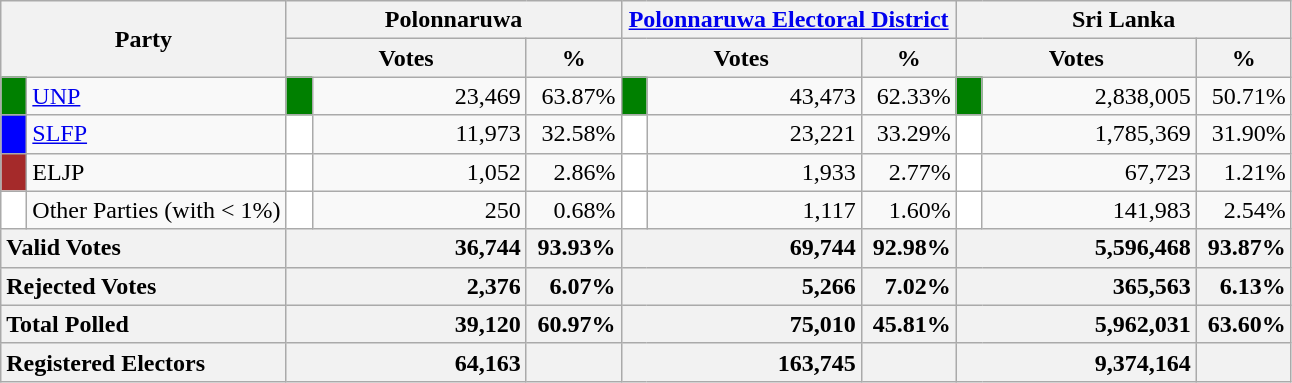<table class="wikitable">
<tr>
<th colspan="2" width="144px"rowspan="2">Party</th>
<th colspan="3" width="216px">Polonnaruwa</th>
<th colspan="3" width="216px"><a href='#'>Polonnaruwa Electoral District</a></th>
<th colspan="3" width="216px">Sri Lanka</th>
</tr>
<tr>
<th colspan="2" width="144px">Votes</th>
<th>%</th>
<th colspan="2" width="144px">Votes</th>
<th>%</th>
<th colspan="2" width="144px">Votes</th>
<th>%</th>
</tr>
<tr>
<td style="background-color:green;" width="10px"></td>
<td style="text-align:left;"><a href='#'>UNP</a></td>
<td style="background-color:green;" width="10px"></td>
<td style="text-align:right;">23,469</td>
<td style="text-align:right;">63.87%</td>
<td style="background-color:green;" width="10px"></td>
<td style="text-align:right;">43,473</td>
<td style="text-align:right;">62.33%</td>
<td style="background-color:green;" width="10px"></td>
<td style="text-align:right;">2,838,005</td>
<td style="text-align:right;">50.71%</td>
</tr>
<tr>
<td style="background-color:blue;" width="10px"></td>
<td style="text-align:left;"><a href='#'>SLFP</a></td>
<td style="background-color:white;" width="10px"></td>
<td style="text-align:right;">11,973</td>
<td style="text-align:right;">32.58%</td>
<td style="background-color:white;" width="10px"></td>
<td style="text-align:right;">23,221</td>
<td style="text-align:right;">33.29%</td>
<td style="background-color:white;" width="10px"></td>
<td style="text-align:right;">1,785,369</td>
<td style="text-align:right;">31.90%</td>
</tr>
<tr>
<td style="background-color:brown;" width="10px"></td>
<td style="text-align:left;">ELJP</td>
<td style="background-color:white;" width="10px"></td>
<td style="text-align:right;">1,052</td>
<td style="text-align:right;">2.86%</td>
<td style="background-color:white;" width="10px"></td>
<td style="text-align:right;">1,933</td>
<td style="text-align:right;">2.77%</td>
<td style="background-color:white;" width="10px"></td>
<td style="text-align:right;">67,723</td>
<td style="text-align:right;">1.21%</td>
</tr>
<tr>
<td style="background-color:white;" width="10px"></td>
<td style="text-align:left;">Other Parties (with < 1%)</td>
<td style="background-color:white;" width="10px"></td>
<td style="text-align:right;">250</td>
<td style="text-align:right;">0.68%</td>
<td style="background-color:white;" width="10px"></td>
<td style="text-align:right;">1,117</td>
<td style="text-align:right;">1.60%</td>
<td style="background-color:white;" width="10px"></td>
<td style="text-align:right;">141,983</td>
<td style="text-align:right;">2.54%</td>
</tr>
<tr>
<th colspan="2" width="144px"style="text-align:left;">Valid Votes</th>
<th style="text-align:right;"colspan="2" width="144px">36,744</th>
<th style="text-align:right;">93.93%</th>
<th style="text-align:right;"colspan="2" width="144px">69,744</th>
<th style="text-align:right;">92.98%</th>
<th style="text-align:right;"colspan="2" width="144px">5,596,468</th>
<th style="text-align:right;">93.87%</th>
</tr>
<tr>
<th colspan="2" width="144px"style="text-align:left;">Rejected Votes</th>
<th style="text-align:right;"colspan="2" width="144px">2,376</th>
<th style="text-align:right;">6.07%</th>
<th style="text-align:right;"colspan="2" width="144px">5,266</th>
<th style="text-align:right;">7.02%</th>
<th style="text-align:right;"colspan="2" width="144px">365,563</th>
<th style="text-align:right;">6.13%</th>
</tr>
<tr>
<th colspan="2" width="144px"style="text-align:left;">Total Polled</th>
<th style="text-align:right;"colspan="2" width="144px">39,120</th>
<th style="text-align:right;">60.97%</th>
<th style="text-align:right;"colspan="2" width="144px">75,010</th>
<th style="text-align:right;">45.81%</th>
<th style="text-align:right;"colspan="2" width="144px">5,962,031</th>
<th style="text-align:right;">63.60%</th>
</tr>
<tr>
<th colspan="2" width="144px"style="text-align:left;">Registered Electors</th>
<th style="text-align:right;"colspan="2" width="144px">64,163</th>
<th></th>
<th style="text-align:right;"colspan="2" width="144px">163,745</th>
<th></th>
<th style="text-align:right;"colspan="2" width="144px">9,374,164</th>
<th></th>
</tr>
</table>
